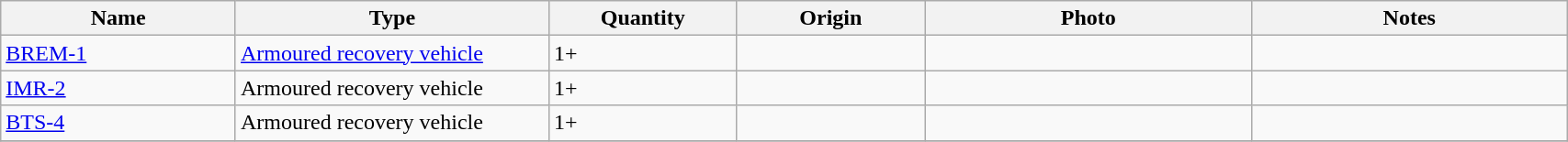<table class="wikitable" style="width:90%;">
<tr>
<th style="width:15%;">Name</th>
<th style="width:20%;">Type</th>
<th style="width:12%;">Quantity</th>
<th style="width:12%;">Origin</th>
<th>Photo</th>
<th>Notes</th>
</tr>
<tr>
<td><a href='#'>BREM-1</a></td>
<td><a href='#'>Armoured recovery vehicle</a></td>
<td>1+</td>
<td></td>
<td></td>
<td></td>
</tr>
<tr>
<td><a href='#'>IMR-2</a></td>
<td>Armoured recovery vehicle</td>
<td>1+</td>
<td></td>
<td></td>
<td></td>
</tr>
<tr>
<td><a href='#'>BTS-4</a></td>
<td>Armoured recovery vehicle</td>
<td>1+</td>
<td> <br> </td>
<td></td>
<td></td>
</tr>
<tr>
</tr>
</table>
